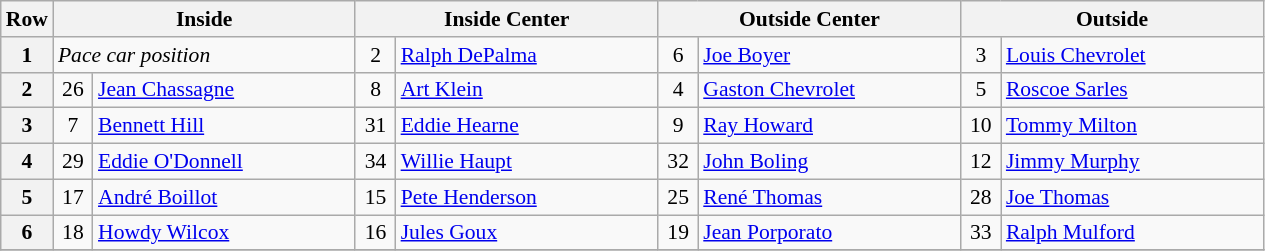<table class="wikitable" style="font-size: 90%;">
<tr>
<th>Row</th>
<th colspan=2 width="195">Inside</th>
<th colspan=2 width="195">Inside Center</th>
<th colspan=2 width="195">Outside Center</th>
<th colspan=2 width="195">Outside</th>
</tr>
<tr>
<th>1</th>
<td colspan=2><em>Pace car position</em></td>
<td align="center" width="20">2</td>
<td> <a href='#'>Ralph DePalma</a> </td>
<td align="center" width="20">6</td>
<td> <a href='#'>Joe Boyer</a></td>
<td align="center" width="20">3</td>
<td> <a href='#'>Louis Chevrolet</a></td>
</tr>
<tr>
<th>2</th>
<td align="center" width="20">26</td>
<td> <a href='#'>Jean Chassagne</a></td>
<td align="center" width="20">8</td>
<td> <a href='#'>Art Klein</a></td>
<td align="center" width="20">4</td>
<td> <a href='#'>Gaston Chevrolet</a></td>
<td align="center" width="20">5</td>
<td> <a href='#'>Roscoe Sarles</a></td>
</tr>
<tr>
<th>3</th>
<td align="center" width="20">7</td>
<td> <a href='#'>Bennett Hill</a> </td>
<td align="center" width="20">31</td>
<td> <a href='#'>Eddie Hearne</a></td>
<td align="center" width="20">9</td>
<td> <a href='#'>Ray Howard</a></td>
<td align="center" width="20">10</td>
<td> <a href='#'>Tommy Milton</a></td>
</tr>
<tr>
<th>4</th>
<td align="center" width="20">29</td>
<td> <a href='#'>Eddie O'Donnell</a></td>
<td align="center" width="20">34</td>
<td> <a href='#'>Willie Haupt</a></td>
<td align="center" width="20">32</td>
<td> <a href='#'>John Boling</a> </td>
<td align="center" width="20">12</td>
<td> <a href='#'>Jimmy Murphy</a> </td>
</tr>
<tr>
<th>5</th>
<td align="center" width="20">17</td>
<td> <a href='#'>André Boillot</a></td>
<td align="center" width="20">15</td>
<td> <a href='#'>Pete Henderson</a></td>
<td align="center" width="20">25</td>
<td> <a href='#'>René Thomas</a> </td>
<td align="center" width="20">28</td>
<td> <a href='#'>Joe Thomas</a> </td>
</tr>
<tr>
<th>6</th>
<td align="center" width="20">18</td>
<td> <a href='#'>Howdy Wilcox</a> </td>
<td align="center" width="20">16</td>
<td> <a href='#'>Jules Goux</a> </td>
<td align="center" width="20">19</td>
<td> <a href='#'>Jean Porporato</a></td>
<td align="center" width="20">33</td>
<td> <a href='#'>Ralph Mulford</a></td>
</tr>
<tr>
</tr>
</table>
